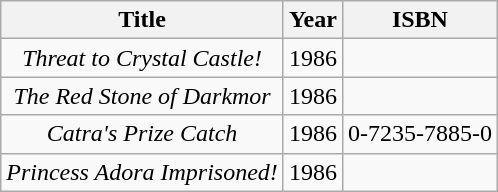<table class="wikitable" style="text-align:center">
<tr>
<th>Title</th>
<th>Year</th>
<th>ISBN</th>
</tr>
<tr>
<td><em>Threat to Crystal Castle!</em></td>
<td>1986</td>
<td></td>
</tr>
<tr>
<td><em>The Red Stone of Darkmor</em></td>
<td>1986</td>
<td></td>
</tr>
<tr>
<td><em>Catra's Prize Catch</em></td>
<td>1986</td>
<td>0-7235-7885-0</td>
</tr>
<tr>
<td><em>Princess Adora Imprisoned!</em></td>
<td>1986</td>
<td></td>
</tr>
</table>
